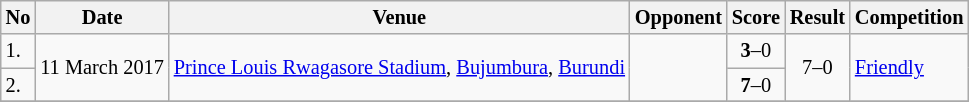<table class="wikitable" style="font-size:85%;">
<tr>
<th>No</th>
<th>Date</th>
<th>Venue</th>
<th>Opponent</th>
<th>Score</th>
<th>Result</th>
<th>Competition</th>
</tr>
<tr>
<td>1.</td>
<td rowspan="2">11 March 2017</td>
<td rowspan="2"><a href='#'>Prince Louis Rwagasore Stadium</a>, <a href='#'>Bujumbura</a>, <a href='#'>Burundi</a></td>
<td rowspan="2"></td>
<td align=center><strong>3</strong>–0</td>
<td rowspan="2" align=center>7–0</td>
<td rowspan="2"><a href='#'>Friendly</a></td>
</tr>
<tr>
<td>2.</td>
<td align=center><strong>7</strong>–0</td>
</tr>
<tr>
</tr>
</table>
